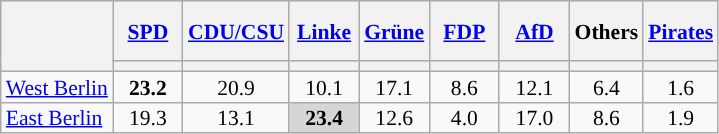<table class="wikitable sortable" style="text-align: center; font-size: 90%; line-height: 14px;">
<tr style="height: 40px;">
<th rowspan="2"></th>
<th style="width: 40px;"><a href='#'>SPD</a></th>
<th style="width: 40px;"><a href='#'>CDU/CSU</a></th>
<th style="width: 40px;"><a href='#'>Linke</a></th>
<th style="width: 40px;"><a href='#'>Grüne</a></th>
<th style="width: 40px;"><a href='#'>FDP</a></th>
<th style="width: 40px;"><a href='#'>AfD</a></th>
<th style="width: 40px;">Others</th>
<th style="width: 40px;"><a href='#'>Pirates</a></th>
</tr>
<tr>
<th style="background:"></th>
<th style="background:"></th>
<th style="background:"></th>
<th style="background:"></th>
<th style="background:"></th>
<th style="background:"></th>
<th style="background:"></th>
<th style="background:"></th>
</tr>
<tr>
<td style="text-align: left;"><a href='#'>West Berlin</a></td>
<td><strong>23.2 </strong></td>
<td>20.9</td>
<td>10.1</td>
<td>17.1</td>
<td>8.6</td>
<td>12.1</td>
<td>6.4</td>
<td>1.6</td>
</tr>
<tr>
<td style="text-align: left;"><a href='#'>East Berlin</a></td>
<td>19.3</td>
<td>13.1</td>
<td style="background: #D7D5D7;"><strong>23.4</strong></td>
<td>12.6</td>
<td>4.0</td>
<td>17.0</td>
<td>8.6</td>
<td>1.9</td>
</tr>
</table>
